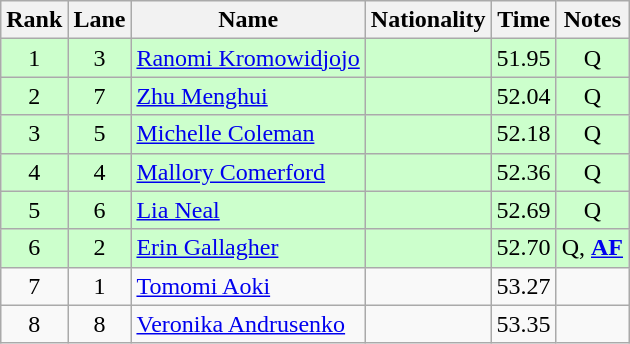<table class="wikitable sortable" style="text-align:center">
<tr>
<th>Rank</th>
<th>Lane</th>
<th>Name</th>
<th>Nationality</th>
<th>Time</th>
<th>Notes</th>
</tr>
<tr bgcolor=ccffcc>
<td>1</td>
<td>3</td>
<td align=left><a href='#'>Ranomi Kromowidjojo</a></td>
<td align=left></td>
<td>51.95</td>
<td>Q</td>
</tr>
<tr bgcolor=ccffcc>
<td>2</td>
<td>7</td>
<td align=left><a href='#'>Zhu Menghui</a></td>
<td align=left></td>
<td>52.04</td>
<td>Q</td>
</tr>
<tr bgcolor=ccffcc>
<td>3</td>
<td>5</td>
<td align=left><a href='#'>Michelle Coleman</a></td>
<td align=left></td>
<td>52.18</td>
<td>Q</td>
</tr>
<tr bgcolor=ccffcc>
<td>4</td>
<td>4</td>
<td align=left><a href='#'>Mallory Comerford</a></td>
<td align=left></td>
<td>52.36</td>
<td>Q</td>
</tr>
<tr bgcolor=ccffcc>
<td>5</td>
<td>6</td>
<td align=left><a href='#'>Lia Neal</a></td>
<td align=left></td>
<td>52.69</td>
<td>Q</td>
</tr>
<tr bgcolor=ccffcc>
<td>6</td>
<td>2</td>
<td align=left><a href='#'>Erin Gallagher</a></td>
<td align=left></td>
<td>52.70</td>
<td>Q, <strong><a href='#'>AF</a></strong></td>
</tr>
<tr>
<td>7</td>
<td>1</td>
<td align=left><a href='#'>Tomomi Aoki</a></td>
<td align=left></td>
<td>53.27</td>
<td></td>
</tr>
<tr>
<td>8</td>
<td>8</td>
<td align=left><a href='#'>Veronika Andrusenko</a></td>
<td align=left></td>
<td>53.35</td>
<td></td>
</tr>
</table>
